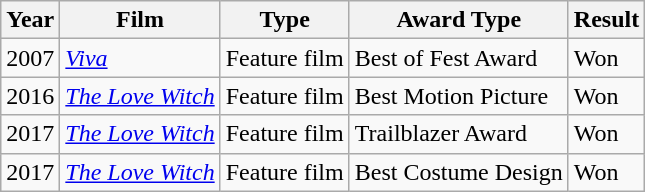<table class="wikitable">
<tr>
<th>Year</th>
<th>Film</th>
<th>Type</th>
<th>Award Type</th>
<th>Result</th>
</tr>
<tr>
<td>2007</td>
<td><em><a href='#'>Viva</a></em></td>
<td>Feature film</td>
<td>Best of Fest Award</td>
<td>Won</td>
</tr>
<tr>
<td>2016</td>
<td><em><a href='#'>The Love Witch</a></em></td>
<td>Feature film</td>
<td>Best Motion Picture</td>
<td>Won</td>
</tr>
<tr>
<td>2017</td>
<td><em><a href='#'>The Love Witch</a></em></td>
<td>Feature film</td>
<td>Trailblazer Award</td>
<td>Won</td>
</tr>
<tr>
<td>2017</td>
<td><em><a href='#'>The Love Witch</a></em></td>
<td>Feature film</td>
<td>Best Costume Design</td>
<td>Won</td>
</tr>
</table>
